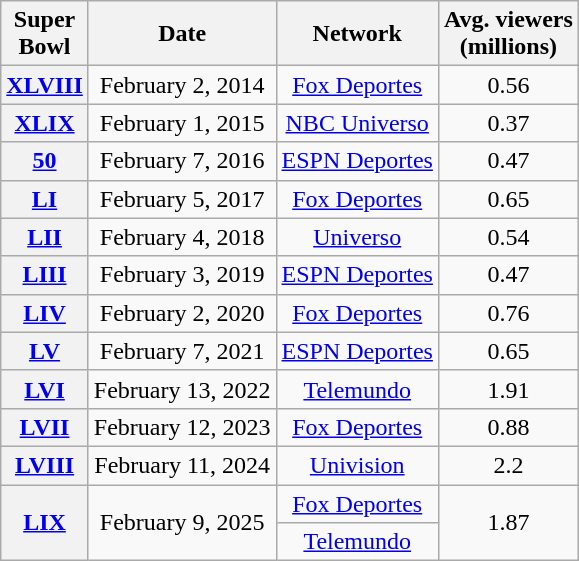<table class="wikitable sortable plainrowheaders" style="text-align: center;">
<tr>
<th scope="col">Super<br>Bowl</th>
<th scope="col">Date</th>
<th scope="col">Network</th>
<th scope="col">Avg. viewers<br>(millions)</th>
</tr>
<tr>
<th scope="row" style="text-align: center;" data-sort-value="48"><a href='#'>XLVIII</a></th>
<td>February 2, 2014</td>
<td><a href='#'>Fox Deportes</a></td>
<td>0.56</td>
</tr>
<tr>
<th scope="row" style="text-align: center;" data-sort-value="49"><a href='#'>XLIX</a></th>
<td>February 1, 2015</td>
<td><a href='#'>NBC Universo</a></td>
<td>0.37</td>
</tr>
<tr>
<th scope="row" style="text-align: center;" data-sort-value="50"><a href='#'>50</a></th>
<td>February 7, 2016</td>
<td><a href='#'>ESPN Deportes</a></td>
<td>0.47</td>
</tr>
<tr>
<th scope="row" style="text-align: center;" data-sort-value="51"><a href='#'>LI</a></th>
<td>February 5, 2017</td>
<td><a href='#'>Fox Deportes</a></td>
<td>0.65</td>
</tr>
<tr>
<th scope="row" style="text-align: center;" data-sort-value="52"><a href='#'>LII</a></th>
<td>February 4, 2018</td>
<td><a href='#'>Universo</a></td>
<td>0.54</td>
</tr>
<tr>
<th scope="row" style="text-align: center;" data-sort-value="53"><a href='#'>LIII</a></th>
<td>February 3, 2019</td>
<td><a href='#'>ESPN Deportes</a></td>
<td>0.47</td>
</tr>
<tr>
<th scope="row" style="text-align: center;" data-sort-value="54"><a href='#'>LIV</a></th>
<td>February 2, 2020</td>
<td><a href='#'>Fox Deportes</a></td>
<td>0.76</td>
</tr>
<tr>
<th scope="row" style="text-align: center;" data-sort-value="55"><a href='#'>LV</a></th>
<td>February 7, 2021</td>
<td><a href='#'>ESPN Deportes</a></td>
<td>0.65</td>
</tr>
<tr>
<th scope="row" style="text-align: center;" data-sort-value="56"><a href='#'>LVI</a></th>
<td>February 13, 2022</td>
<td><a href='#'>Telemundo</a></td>
<td>1.91</td>
</tr>
<tr>
<th scope="row" style="text-align: center;" data-sort-value="57"><a href='#'>LVII</a></th>
<td>February 12, 2023</td>
<td><a href='#'>Fox Deportes</a></td>
<td>0.88</td>
</tr>
<tr>
<th scope="row" style="text-align: center;" data-sort-value="58"><a href='#'>LVIII</a></th>
<td>February 11, 2024</td>
<td><a href='#'>Univision</a></td>
<td>2.2</td>
</tr>
<tr>
<th scope="row" style="text-align:center;" rowspan="2" data-sort-value="59"><a href='#'>LIX</a></th>
<td rowspan="2">February 9, 2025</td>
<td><a href='#'>Fox Deportes</a></td>
<td rowspan="2">1.87</td>
</tr>
<tr>
<td><a href='#'>Telemundo</a></td>
</tr>
</table>
